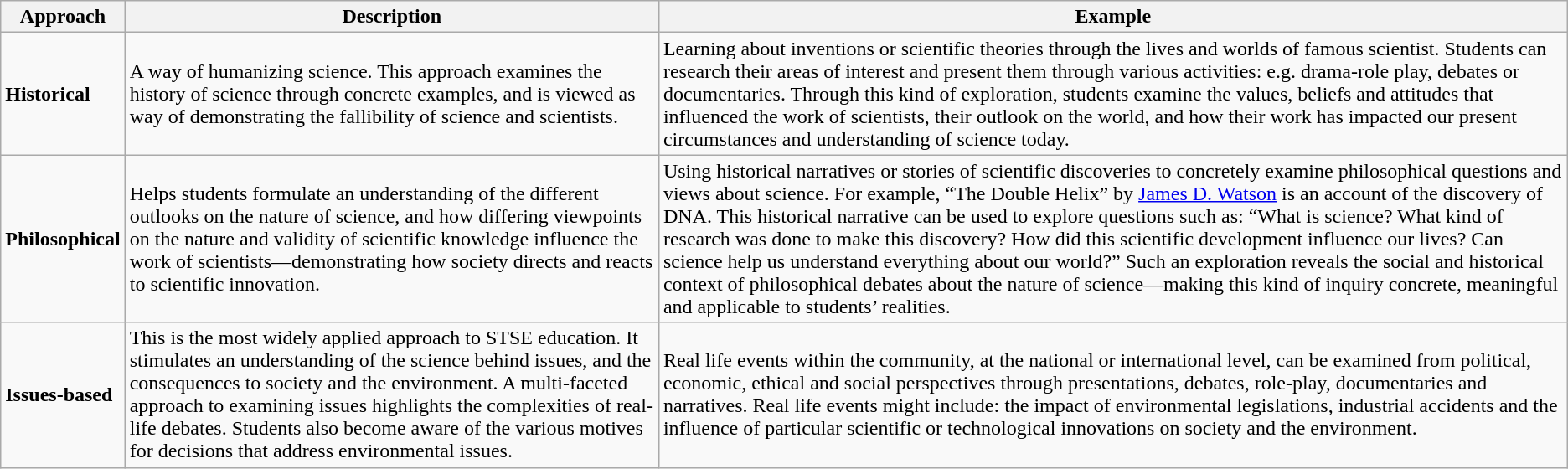<table class="wikitable">
<tr>
<th><strong>Approach</strong></th>
<th><strong>Description</strong></th>
<th><strong>Example</strong></th>
</tr>
<tr>
<td><strong>Historical</strong></td>
<td>A way of humanizing science. This approach examines the history of science through concrete examples, and is viewed as way of demonstrating the fallibility of science and scientists.</td>
<td>Learning about inventions or scientific theories through the lives and worlds of famous scientist. Students can research their areas of interest and present them through various activities: e.g. drama-role play, debates or documentaries. Through this kind of exploration, students examine the values, beliefs and attitudes that influenced the work of scientists, their outlook on the world, and how their work has impacted our present circumstances and understanding of science today.</td>
</tr>
<tr>
<td><strong>Philosophical</strong></td>
<td>Helps students formulate an understanding of the different outlooks on the nature of science, and how differing viewpoints on the nature and validity of scientific knowledge influence the work of scientists—demonstrating how society directs and reacts to scientific innovation.</td>
<td>Using historical narratives or stories of scientific discoveries to concretely examine philosophical questions and views about science. For example, “The Double Helix” by <a href='#'>James D. Watson</a> is an account of the discovery of DNA. This historical narrative can be used to explore questions such as: “What is science? What kind of research was done to make this discovery? How did this scientific development influence our lives? Can science help us understand everything about our world?”  Such an exploration reveals the social and historical context of philosophical debates about the nature of science—making this kind of inquiry concrete, meaningful and applicable to students’ realities.</td>
</tr>
<tr>
<td><strong>Issues-based</strong></td>
<td>This is the most widely applied approach to STSE education. It stimulates an understanding of the science behind issues, and the consequences to society and the environment. A multi-faceted approach to examining issues highlights the complexities of real-life debates. Students also become aware of the various motives for decisions that address environmental issues.</td>
<td>Real life events within the community, at the national or international level, can be examined from political, economic, ethical and social perspectives through presentations, debates, role-play, documentaries and narratives. Real life events might include: the impact of environmental legislations, industrial accidents and the influence of particular scientific or technological innovations on society and the environment.</td>
</tr>
</table>
